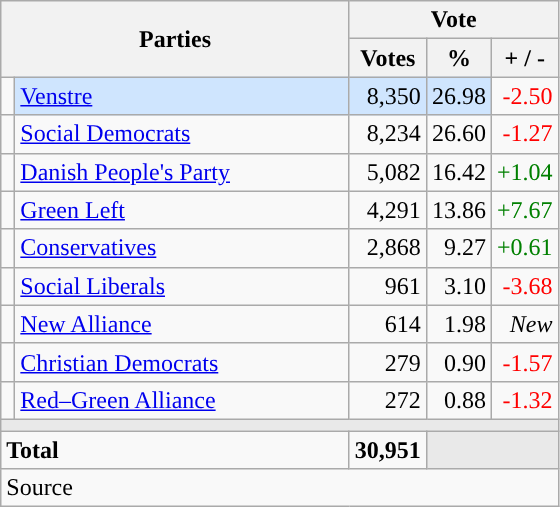<table class="wikitable" style="text-align:right;">
<tr>
<th style="text-align:centre;" rowspan="2" colspan="2" width="225">Parties</th>
<th colspan="3">Vote</th>
</tr>
<tr>
<th width="15">Votes</th>
<th width="15">%</th>
<th width="15">+ / -</th>
</tr>
<tr>
<td width="2" style="color:inherit;background:"></td>
<td bgcolor=#cfe5fe  align="left"><a href='#'>Venstre</a></td>
<td bgcolor=#cfe5fe>8,350</td>
<td bgcolor=#cfe5fe>26.98</td>
<td style=color:red;>-2.50</td>
</tr>
<tr>
<td width="2" style="color:inherit;background:"></td>
<td align="left"><a href='#'>Social Democrats</a></td>
<td>8,234</td>
<td>26.60</td>
<td style=color:red;>-1.27</td>
</tr>
<tr>
<td width="2" style="color:inherit;background:"></td>
<td align="left"><a href='#'>Danish People's Party</a></td>
<td>5,082</td>
<td>16.42</td>
<td style=color:green;>+1.04</td>
</tr>
<tr>
<td width="2" style="color:inherit;background:"></td>
<td align="left"><a href='#'>Green Left</a></td>
<td>4,291</td>
<td>13.86</td>
<td style=color:green;>+7.67</td>
</tr>
<tr>
<td width="2" style="color:inherit;background:"></td>
<td align="left"><a href='#'>Conservatives</a></td>
<td>2,868</td>
<td>9.27</td>
<td style=color:green;>+0.61</td>
</tr>
<tr>
<td width="2" style="color:inherit;background:"></td>
<td align="left"><a href='#'>Social Liberals</a></td>
<td>961</td>
<td>3.10</td>
<td style=color:red;>-3.68</td>
</tr>
<tr>
<td width="2" style="color:inherit;background:"></td>
<td align="left"><a href='#'>New Alliance</a></td>
<td>614</td>
<td>1.98</td>
<td><em>New</em></td>
</tr>
<tr>
<td width="2" style="color:inherit;background:"></td>
<td align="left"><a href='#'>Christian Democrats</a></td>
<td>279</td>
<td>0.90</td>
<td style=color:red;>-1.57</td>
</tr>
<tr>
<td width="2" style="color:inherit;background:"></td>
<td align="left"><a href='#'>Red–Green Alliance</a></td>
<td>272</td>
<td>0.88</td>
<td style=color:red;>-1.32</td>
</tr>
<tr>
<td colspan="7" bgcolor="#E9E9E9"></td>
</tr>
<tr>
<td align="left" colspan="2"><strong>Total</strong></td>
<td><strong>30,951</strong></td>
<td bgcolor="#E9E9E9" colspan="2"></td>
</tr>
<tr>
<td align="left" colspan="6">Source</td>
</tr>
</table>
